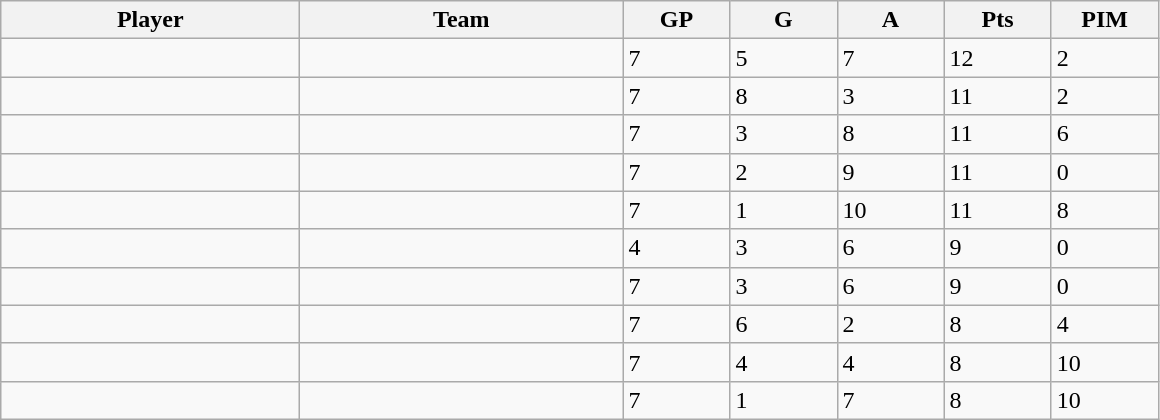<table class="wikitable sortable">
<tr>
<th style="width: 12em;">Player</th>
<th style="width: 13em;">Team</th>
<th style="width: 4em;">GP</th>
<th style="width: 4em;">G</th>
<th style="width: 4em;">A</th>
<th style="width: 4em;">Pts</th>
<th style="width: 4em;">PIM</th>
</tr>
<tr>
<td></td>
<td></td>
<td>7</td>
<td>5</td>
<td>7</td>
<td>12</td>
<td>2</td>
</tr>
<tr>
<td></td>
<td></td>
<td>7</td>
<td>8</td>
<td>3</td>
<td>11</td>
<td>2</td>
</tr>
<tr>
<td></td>
<td></td>
<td>7</td>
<td>3</td>
<td>8</td>
<td>11</td>
<td>6</td>
</tr>
<tr>
<td></td>
<td></td>
<td>7</td>
<td>2</td>
<td>9</td>
<td>11</td>
<td>0</td>
</tr>
<tr>
<td></td>
<td></td>
<td>7</td>
<td>1</td>
<td>10</td>
<td>11</td>
<td>8</td>
</tr>
<tr>
<td></td>
<td></td>
<td>4</td>
<td>3</td>
<td>6</td>
<td>9</td>
<td>0</td>
</tr>
<tr>
<td></td>
<td></td>
<td>7</td>
<td>3</td>
<td>6</td>
<td>9</td>
<td>0</td>
</tr>
<tr>
<td></td>
<td></td>
<td>7</td>
<td>6</td>
<td>2</td>
<td>8</td>
<td>4</td>
</tr>
<tr>
<td></td>
<td></td>
<td>7</td>
<td>4</td>
<td>4</td>
<td>8</td>
<td>10</td>
</tr>
<tr>
<td></td>
<td></td>
<td>7</td>
<td>1</td>
<td>7</td>
<td>8</td>
<td>10</td>
</tr>
</table>
